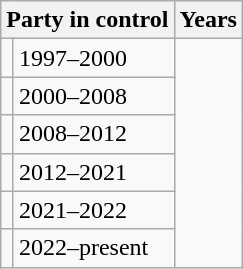<table class="wikitable">
<tr>
<th colspan="2">Party in control</th>
<th>Years</th>
</tr>
<tr>
<td></td>
<td>1997–2000</td>
</tr>
<tr>
<td></td>
<td>2000–2008</td>
</tr>
<tr>
<td></td>
<td>2008–2012</td>
</tr>
<tr>
<td></td>
<td>2012–2021</td>
</tr>
<tr>
<td></td>
<td>2021–2022</td>
</tr>
<tr>
<td></td>
<td>2022–present</td>
</tr>
</table>
